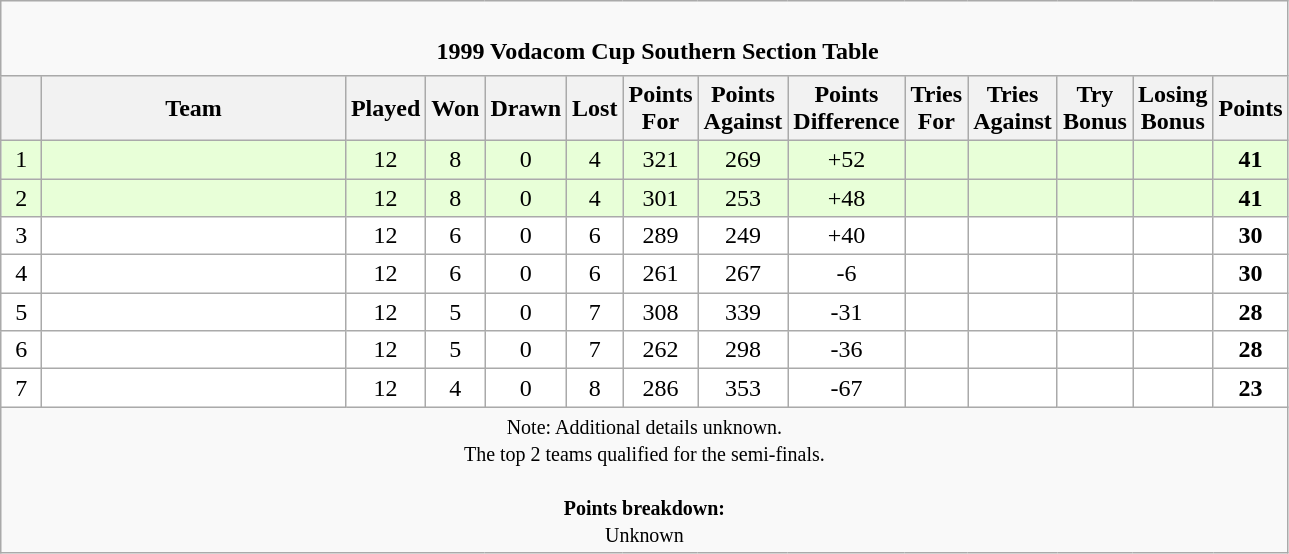<table class="wikitable" style="text-align: center;">
<tr>
<td colspan="14" cellpadding="0" cellspacing="0"><br><table border="0" width="100%" cellpadding="0" cellspacing="0">
<tr>
<td width=0% style="border:0px"></td>
<td style="border:0px"><strong>1999 Vodacom Cup Southern Section Table</strong></td>
</tr>
</table>
</td>
</tr>
<tr>
<th bgcolor="#efefef" width="20"></th>
<th bgcolor="#efefef" width="195">Team</th>
<th bgcolor="#efefef" width="20">Played</th>
<th bgcolor="#efefef" width="20">Won</th>
<th bgcolor="#efefef" width="20">Drawn</th>
<th bgcolor="#efefef" width="20">Lost</th>
<th bgcolor="#efefef" width="20">Points For</th>
<th bgcolor="#efefef" width="20">Points Against</th>
<th bgcolor="#efefef" width="20">Points Difference</th>
<th bgcolor="#efefef" width="20">Tries For</th>
<th bgcolor="#efefef" width="20">Tries Against</th>
<th bgcolor="#efefef" width="20">Try Bonus</th>
<th bgcolor="#efefef" width="20">Losing Bonus</th>
<th bgcolor="#efefef" width="20">Points<br></th>
</tr>
<tr bgcolor=#E8FFD8 align=center>
<td>1</td>
<td align=left></td>
<td>12</td>
<td>8</td>
<td>0</td>
<td>4</td>
<td>321</td>
<td>269</td>
<td>+52</td>
<td></td>
<td></td>
<td></td>
<td></td>
<td><strong>41</strong></td>
</tr>
<tr bgcolor=#E8FFD8 align=center>
<td>2</td>
<td align=left></td>
<td>12</td>
<td>8</td>
<td>0</td>
<td>4</td>
<td>301</td>
<td>253</td>
<td>+48</td>
<td></td>
<td></td>
<td></td>
<td></td>
<td><strong>41</strong></td>
</tr>
<tr bgcolor=#ffffff align=center>
<td>3</td>
<td align=left></td>
<td>12</td>
<td>6</td>
<td>0</td>
<td>6</td>
<td>289</td>
<td>249</td>
<td>+40</td>
<td></td>
<td></td>
<td></td>
<td></td>
<td><strong>30</strong></td>
</tr>
<tr bgcolor=#ffffff align=center>
<td>4</td>
<td align=left></td>
<td>12</td>
<td>6</td>
<td>0</td>
<td>6</td>
<td>261</td>
<td>267</td>
<td>-6</td>
<td></td>
<td></td>
<td></td>
<td></td>
<td><strong>30</strong></td>
</tr>
<tr bgcolor=#ffffff align=center>
<td>5</td>
<td align=left></td>
<td>12</td>
<td>5</td>
<td>0</td>
<td>7</td>
<td>308</td>
<td>339</td>
<td>-31</td>
<td></td>
<td></td>
<td></td>
<td></td>
<td><strong>28</strong></td>
</tr>
<tr bgcolor=#ffffff align=center>
<td>6</td>
<td align=left></td>
<td>12</td>
<td>5</td>
<td>0</td>
<td>7</td>
<td>262</td>
<td>298</td>
<td>-36</td>
<td></td>
<td></td>
<td></td>
<td></td>
<td><strong>28</strong></td>
</tr>
<tr bgcolor=#ffffff align=center>
<td>7</td>
<td align=left></td>
<td>12</td>
<td>4</td>
<td>0</td>
<td>8</td>
<td>286</td>
<td>353</td>
<td>-67</td>
<td></td>
<td></td>
<td></td>
<td></td>
<td><strong>23</strong></td>
</tr>
<tr |align=left|>
<td colspan="14" style="border:0px"><small>Note: Additional details unknown.<br>The top 2 teams qualified for the semi-finals.<br><br><strong>Points breakdown:</strong><br>Unknown</small></td>
</tr>
</table>
